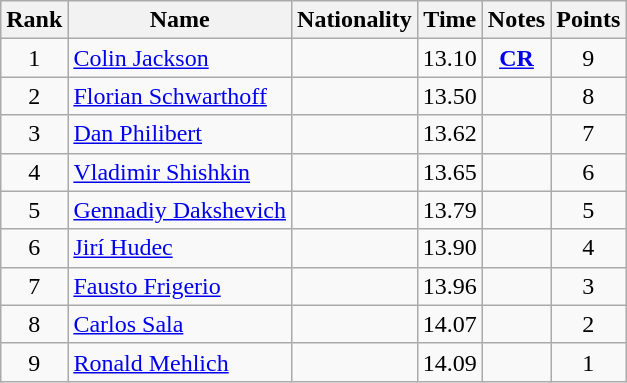<table class="wikitable sortable" style="text-align:center">
<tr>
<th>Rank</th>
<th>Name</th>
<th>Nationality</th>
<th>Time</th>
<th>Notes</th>
<th>Points</th>
</tr>
<tr>
<td>1</td>
<td align=left><a href='#'>Colin Jackson</a></td>
<td align=left></td>
<td>13.10</td>
<td><strong><a href='#'>CR</a></strong></td>
<td>9</td>
</tr>
<tr>
<td>2</td>
<td align=left><a href='#'>Florian Schwarthoff</a></td>
<td align=left></td>
<td>13.50</td>
<td></td>
<td>8</td>
</tr>
<tr>
<td>3</td>
<td align=left><a href='#'>Dan Philibert</a></td>
<td align=left></td>
<td>13.62</td>
<td></td>
<td>7</td>
</tr>
<tr>
<td>4</td>
<td align=left><a href='#'>Vladimir Shishkin</a></td>
<td align=left></td>
<td>13.65</td>
<td></td>
<td>6</td>
</tr>
<tr>
<td>5</td>
<td align=left><a href='#'>Gennadiy Dakshevich</a></td>
<td align=left></td>
<td>13.79</td>
<td></td>
<td>5</td>
</tr>
<tr>
<td>6</td>
<td align=left><a href='#'>Jirí Hudec</a></td>
<td align=left></td>
<td>13.90</td>
<td></td>
<td>4</td>
</tr>
<tr>
<td>7</td>
<td align=left><a href='#'>Fausto Frigerio</a></td>
<td align=left></td>
<td>13.96</td>
<td></td>
<td>3</td>
</tr>
<tr>
<td>8</td>
<td align=left><a href='#'>Carlos Sala</a></td>
<td align=left></td>
<td>14.07</td>
<td></td>
<td>2</td>
</tr>
<tr>
<td>9</td>
<td align=left><a href='#'>Ronald Mehlich</a></td>
<td align=left></td>
<td>14.09</td>
<td></td>
<td>1</td>
</tr>
</table>
